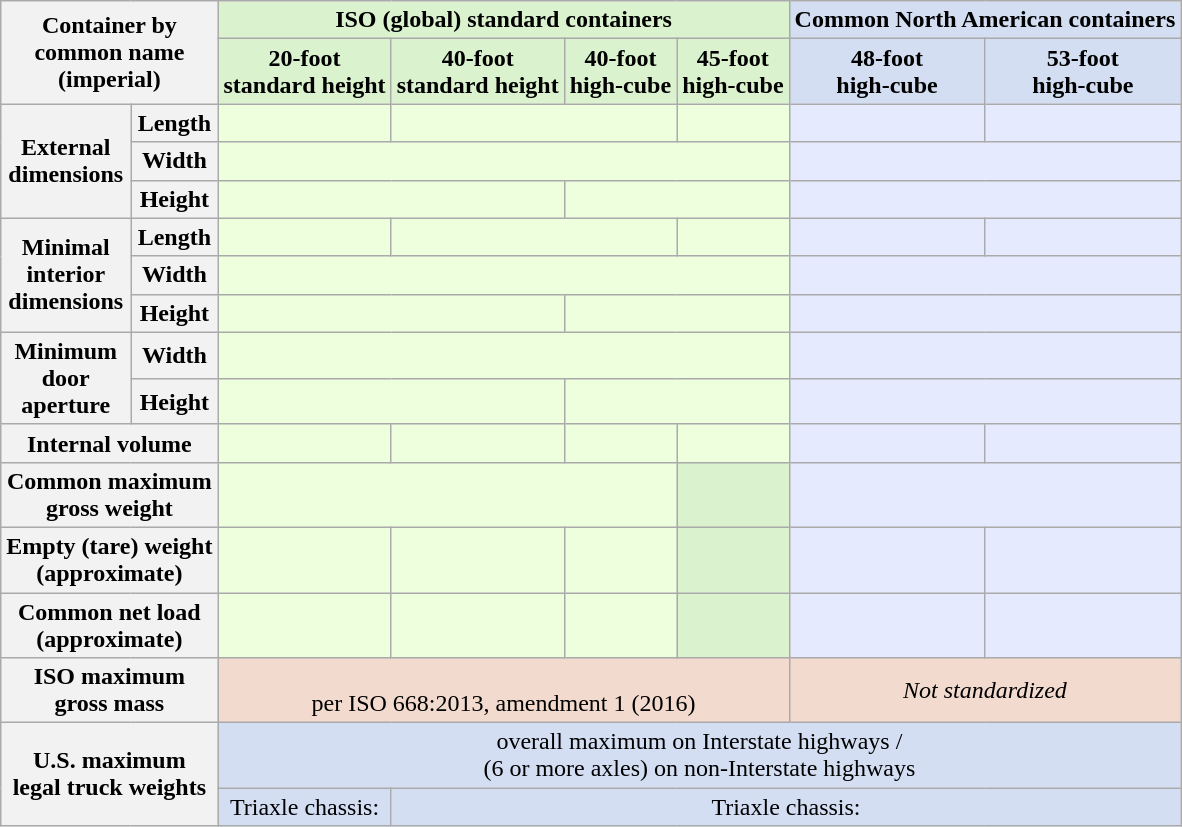<table class="wikitable" style="text-align: center;">
<tr>
<th rowspan="2" colspan="2">Container by <br>common name <br>(imperial)</th>
<th colspan="4" style="background: #DAF2CE">ISO (global) standard containers</th>
<th colspan="2" style="background: #D3DEF3">Common North American containers</th>
</tr>
<tr>
<th style="background: #DAF2CE">20-foot <br>standard height</th>
<th style="background: #DAF2CE">40-foot <br>standard height</th>
<th style="background: #DAF2CE">40-foot <br>high-cube</th>
<th style="background: #DAF2CE">45-foot <br>high-cube</th>
<th style="background: #D3DEF3">48-foot <br>high-cube</th>
<th style="background: #D3DEF3">53-foot <br>high-cube</th>
</tr>
<tr>
<th rowspan="3">External <br>dimensions</th>
<th>Length</th>
<td style="background: #EDFFDD"></td>
<td style="background: #EDFFDD" colspan="2"></td>
<td style="background: #EDFFDD"></td>
<td style="background: #E6EAFF"></td>
<td style="background: #E6EAFF"></td>
</tr>
<tr>
<th>Width</th>
<td style="background: #EDFFDD" colspan="4"></td>
<td style="background: #E6EAFF" colspan="2"></td>
</tr>
<tr>
<th>Height</th>
<td style="background: #EDFFDD" colspan="2"></td>
<td style="background: #EDFFDD" colspan="2"></td>
<td style="background: #E6EAFF" colspan="2"></td>
</tr>
<tr>
<th rowspan="3">Minimal <br>interior <br>dimensions</th>
<th>Length</th>
<td style="background: #EDFFDD"></td>
<td style="background: #EDFFDD" colspan="2"></td>
<td style="background: #EDFFDD"></td>
<td style="background: #E6EAFF"></td>
<td style="background: #E6EAFF"></td>
</tr>
<tr>
<th>Width</th>
<td style="background: #EDFFDD" colspan="4"></td>
<td style="background: #E6EAFF" colspan="2"></td>
</tr>
<tr>
<th>Height</th>
<td style="background: #EDFFDD" colspan="2"></td>
<td style="background: #EDFFDD" colspan="2"></td>
<td style="background: #E6EAFF" colspan="2"></td>
</tr>
<tr>
<th rowspan="2">Minimum <br>door <br>aperture</th>
<th>Width</th>
<td style="background: #EDFFDD" colspan="4"></td>
<td style="background: #E6EAFF" colspan="2"></td>
</tr>
<tr>
<th>Height</th>
<td colspan="2" style="background: #EDFFDD"></td>
<td colspan="2" style="background: #EDFFDD"></td>
<td colspan="2" style="background: #E6EAFF"></td>
</tr>
<tr>
<th colspan="2">Internal volume</th>
<td style="background: #EDFFDD"></td>
<td style="background: #EDFFDD"></td>
<td style="background: #EDFFDD"></td>
<td style="background: #EDFFDD"></td>
<td style="background: #E6EAFF"></td>
<td style="background: #E6EAFF"></td>
</tr>
<tr>
<th colspan="2">Common maximum <br>gross weight</th>
<td colspan="3" style="background: #EDFFDD"></td>
<td style="background: #DAF2CE"></td>
<td colspan="2" style="background: #E6EAFF"></td>
</tr>
<tr>
<th colspan="2">Empty (tare) weight <br>(approximate)</th>
<td style="background: #EDFFDD"></td>
<td style="background: #EDFFDD"></td>
<td style="background: #EDFFDD"></td>
<td style="background: #DAF2CE"></td>
<td style="background: #E6EAFF"></td>
<td style="background: #E6EAFF"></td>
</tr>
<tr>
<th colspan="2">Common net load <br>(approximate)</th>
<td style="background: #EDFFDD"></td>
<td style="background: #EDFFDD"></td>
<td style="background: #EDFFDD"></td>
<td style="background: #DAF2CE"></td>
<td style="background: #E6EAFF"></td>
<td style="background: #E6EAFF"></td>
</tr>
<tr>
<th colspan="2">ISO maximum <br>gross mass</th>
<td colspan="4" style="background: #F2DACE"> <br>per ISO 668:2013, amendment 1 (2016)</td>
<td colspan="2" style="background: #F2DACE"><em>Not standardized</em></td>
</tr>
<tr>
<th rowspan="2" colspan="2">U.S. maximum <br>legal truck weights</th>
<td colspan="6" style="background: #D3DEF3"> overall maximum on Interstate highways / <br>  (6 or more axles) on non-Interstate highways</td>
</tr>
<tr>
<td style="background: #D3DEF3">Triaxle chassis: <br></td>
<td colspan="5" style="background: #D3DEF3">Triaxle chassis: <br></td>
</tr>
</table>
